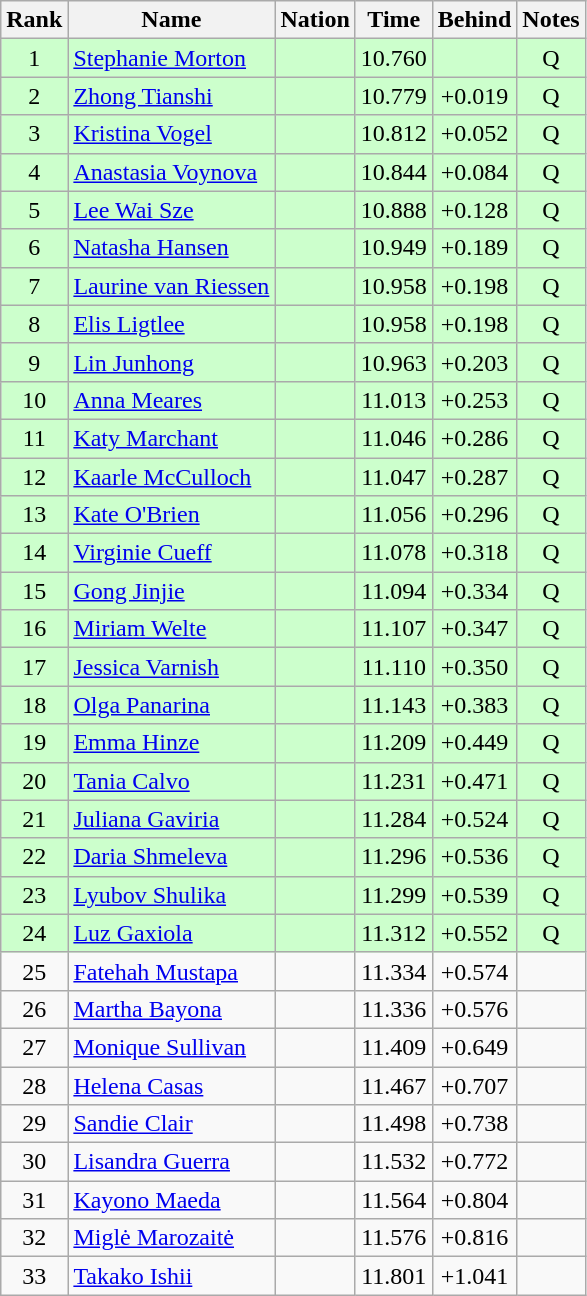<table class="wikitable sortable" style="text-align:center">
<tr>
<th>Rank</th>
<th>Name</th>
<th>Nation</th>
<th>Time</th>
<th>Behind</th>
<th>Notes</th>
</tr>
<tr bgcolor=ccffcc>
<td>1</td>
<td align=left><a href='#'>Stephanie Morton</a></td>
<td align=left></td>
<td>10.760</td>
<td></td>
<td>Q</td>
</tr>
<tr bgcolor=ccffcc>
<td>2</td>
<td align=left><a href='#'>Zhong Tianshi</a></td>
<td align=left></td>
<td>10.779</td>
<td>+0.019</td>
<td>Q</td>
</tr>
<tr bgcolor=ccffcc>
<td>3</td>
<td align=left><a href='#'>Kristina Vogel</a></td>
<td align=left></td>
<td>10.812</td>
<td>+0.052</td>
<td>Q</td>
</tr>
<tr bgcolor=ccffcc>
<td>4</td>
<td align=left><a href='#'>Anastasia Voynova</a></td>
<td align=left></td>
<td>10.844</td>
<td>+0.084</td>
<td>Q</td>
</tr>
<tr bgcolor=ccffcc>
<td>5</td>
<td align=left><a href='#'>Lee Wai Sze</a></td>
<td align=left></td>
<td>10.888</td>
<td>+0.128</td>
<td>Q</td>
</tr>
<tr bgcolor=ccffcc>
<td>6</td>
<td align=left><a href='#'>Natasha Hansen</a></td>
<td align=left></td>
<td>10.949</td>
<td>+0.189</td>
<td>Q</td>
</tr>
<tr bgcolor=ccffcc>
<td>7</td>
<td align=left><a href='#'>Laurine van Riessen</a></td>
<td align=left></td>
<td>10.958</td>
<td>+0.198</td>
<td>Q</td>
</tr>
<tr bgcolor=ccffcc>
<td>8</td>
<td align=left><a href='#'>Elis Ligtlee</a></td>
<td align=left></td>
<td>10.958</td>
<td>+0.198</td>
<td>Q</td>
</tr>
<tr bgcolor=ccffcc>
<td>9</td>
<td align=left><a href='#'>Lin Junhong</a></td>
<td align=left></td>
<td>10.963</td>
<td>+0.203</td>
<td>Q</td>
</tr>
<tr bgcolor=ccffcc>
<td>10</td>
<td align=left><a href='#'>Anna Meares</a></td>
<td align=left></td>
<td>11.013</td>
<td>+0.253</td>
<td>Q</td>
</tr>
<tr bgcolor=ccffcc>
<td>11</td>
<td align=left><a href='#'>Katy Marchant</a></td>
<td align=left></td>
<td>11.046</td>
<td>+0.286</td>
<td>Q</td>
</tr>
<tr bgcolor=ccffcc>
<td>12</td>
<td align=left><a href='#'>Kaarle McCulloch</a></td>
<td align=left></td>
<td>11.047</td>
<td>+0.287</td>
<td>Q</td>
</tr>
<tr bgcolor=ccffcc>
<td>13</td>
<td align=left><a href='#'>Kate O'Brien</a></td>
<td align=left></td>
<td>11.056</td>
<td>+0.296</td>
<td>Q</td>
</tr>
<tr bgcolor=ccffcc>
<td>14</td>
<td align=left><a href='#'>Virginie Cueff</a></td>
<td align=left></td>
<td>11.078</td>
<td>+0.318</td>
<td>Q</td>
</tr>
<tr bgcolor=ccffcc>
<td>15</td>
<td align=left><a href='#'>Gong Jinjie</a></td>
<td align=left></td>
<td>11.094</td>
<td>+0.334</td>
<td>Q</td>
</tr>
<tr bgcolor=ccffcc>
<td>16</td>
<td align=left><a href='#'>Miriam Welte</a></td>
<td align=left></td>
<td>11.107</td>
<td>+0.347</td>
<td>Q</td>
</tr>
<tr bgcolor=ccffcc>
<td>17</td>
<td align=left><a href='#'>Jessica Varnish</a></td>
<td align=left></td>
<td>11.110</td>
<td>+0.350</td>
<td>Q</td>
</tr>
<tr bgcolor=ccffcc>
<td>18</td>
<td align=left><a href='#'>Olga Panarina</a></td>
<td align=left></td>
<td>11.143</td>
<td>+0.383</td>
<td>Q</td>
</tr>
<tr bgcolor=ccffcc>
<td>19</td>
<td align=left><a href='#'>Emma Hinze</a></td>
<td align=left></td>
<td>11.209</td>
<td>+0.449</td>
<td>Q</td>
</tr>
<tr bgcolor=ccffcc>
<td>20</td>
<td align=left><a href='#'>Tania Calvo</a></td>
<td align=left></td>
<td>11.231</td>
<td>+0.471</td>
<td>Q</td>
</tr>
<tr bgcolor=ccffcc>
<td>21</td>
<td align=left><a href='#'>Juliana Gaviria</a></td>
<td align=left></td>
<td>11.284</td>
<td>+0.524</td>
<td>Q</td>
</tr>
<tr bgcolor=ccffcc>
<td>22</td>
<td align=left><a href='#'>Daria Shmeleva</a></td>
<td align=left></td>
<td>11.296</td>
<td>+0.536</td>
<td>Q</td>
</tr>
<tr bgcolor=ccffcc>
<td>23</td>
<td align=left><a href='#'>Lyubov Shulika</a></td>
<td align=left></td>
<td>11.299</td>
<td>+0.539</td>
<td>Q</td>
</tr>
<tr bgcolor=ccffcc>
<td>24</td>
<td align=left><a href='#'>Luz Gaxiola</a></td>
<td align=left></td>
<td>11.312</td>
<td>+0.552</td>
<td>Q</td>
</tr>
<tr>
<td>25</td>
<td align=left><a href='#'>Fatehah Mustapa</a></td>
<td align=left></td>
<td>11.334</td>
<td>+0.574</td>
<td></td>
</tr>
<tr>
<td>26</td>
<td align=left><a href='#'>Martha Bayona</a></td>
<td align=left></td>
<td>11.336</td>
<td>+0.576</td>
<td></td>
</tr>
<tr>
<td>27</td>
<td align=left><a href='#'>Monique Sullivan</a></td>
<td align=left></td>
<td>11.409</td>
<td>+0.649</td>
<td></td>
</tr>
<tr>
<td>28</td>
<td align=left><a href='#'>Helena Casas</a></td>
<td align=left></td>
<td>11.467</td>
<td>+0.707</td>
<td></td>
</tr>
<tr>
<td>29</td>
<td align=left><a href='#'>Sandie Clair</a></td>
<td align=left></td>
<td>11.498</td>
<td>+0.738</td>
<td></td>
</tr>
<tr>
<td>30</td>
<td align=left><a href='#'>Lisandra Guerra</a></td>
<td align=left></td>
<td>11.532</td>
<td>+0.772</td>
<td></td>
</tr>
<tr>
<td>31</td>
<td align=left><a href='#'>Kayono Maeda</a></td>
<td align=left></td>
<td>11.564</td>
<td>+0.804</td>
<td></td>
</tr>
<tr>
<td>32</td>
<td align=left><a href='#'>Miglė Marozaitė</a></td>
<td align=left></td>
<td>11.576</td>
<td>+0.816</td>
<td></td>
</tr>
<tr>
<td>33</td>
<td align=left><a href='#'>Takako Ishii</a></td>
<td align=left></td>
<td>11.801</td>
<td>+1.041</td>
<td></td>
</tr>
</table>
